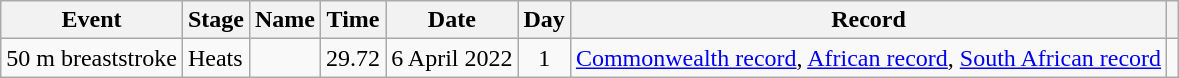<table class="wikitable">
<tr>
<th>Event</th>
<th>Stage</th>
<th>Name</th>
<th>Time</th>
<th>Date</th>
<th>Day</th>
<th>Record</th>
<th></th>
</tr>
<tr>
<td>50 m breaststroke</td>
<td>Heats</td>
<td></td>
<td style="text-align:center;">29.72</td>
<td>6 April 2022</td>
<td style="text-align:center;">1</td>
<td style="text-align:center;"><a href='#'>Commonwealth record</a>, <a href='#'>African record</a>, <a href='#'>South African record</a></td>
<td style="text-align:center;"></td>
</tr>
</table>
